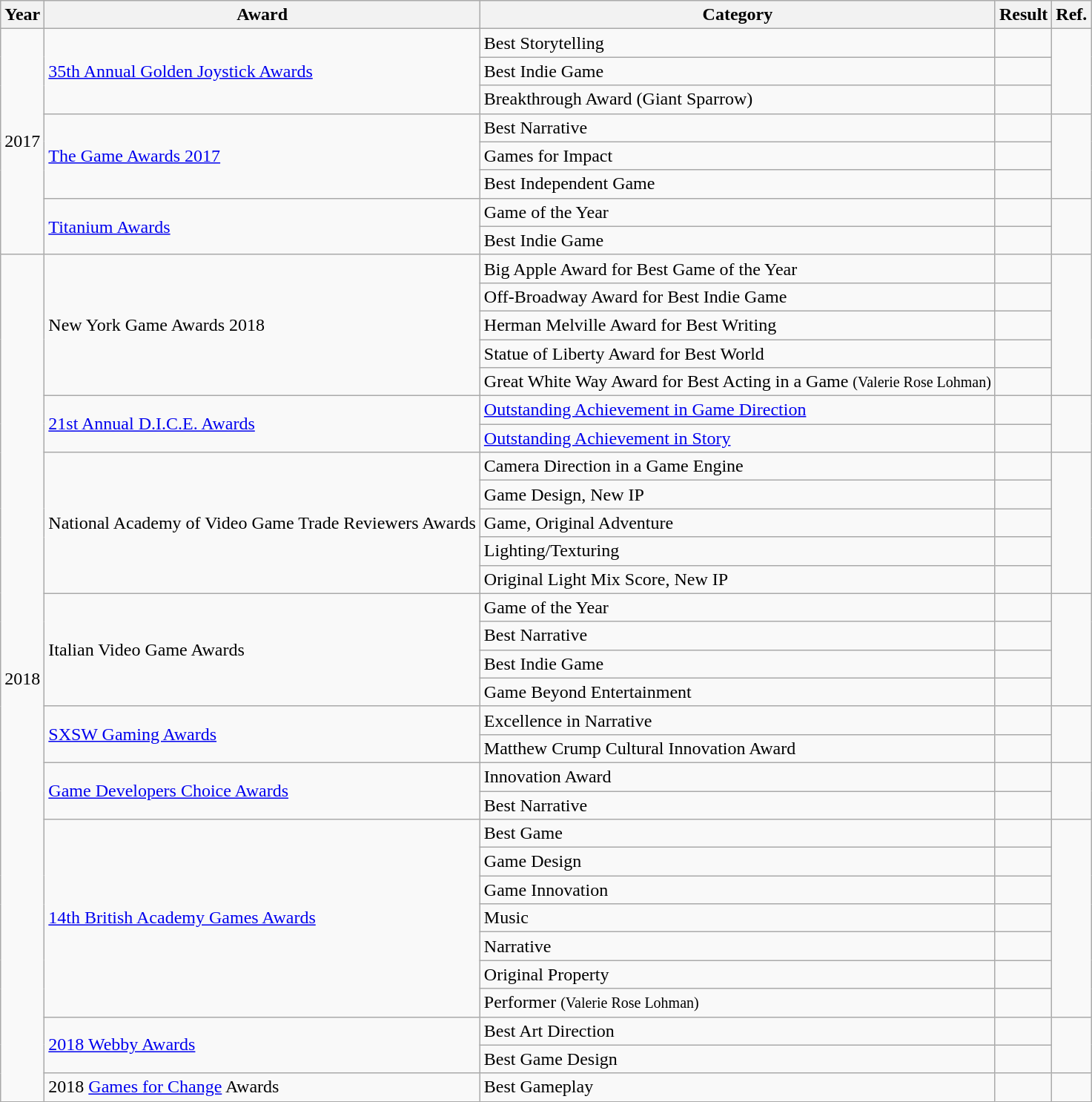<table class="wikitable sortable">
<tr>
<th>Year</th>
<th>Award</th>
<th>Category</th>
<th>Result</th>
<th>Ref.</th>
</tr>
<tr>
<td align="center" rowspan="8">2017</td>
<td rowspan="3"><a href='#'>35th Annual Golden Joystick Awards</a></td>
<td>Best Storytelling</td>
<td></td>
<td align="center" rowspan="3"></td>
</tr>
<tr>
<td>Best Indie Game</td>
<td></td>
</tr>
<tr>
<td>Breakthrough Award (Giant Sparrow)</td>
<td></td>
</tr>
<tr>
<td rowspan="3"><a href='#'>The Game Awards 2017</a></td>
<td>Best Narrative</td>
<td></td>
<td align="center" rowspan="3"></td>
</tr>
<tr>
<td>Games for Impact</td>
<td></td>
</tr>
<tr>
<td>Best Independent Game</td>
<td></td>
</tr>
<tr>
<td rowspan="2"><a href='#'>Titanium Awards</a></td>
<td>Game of the Year</td>
<td></td>
<td align="center" rowspan="2"></td>
</tr>
<tr>
<td>Best Indie Game</td>
<td></td>
</tr>
<tr>
<td align="center" rowspan="30">2018</td>
<td rowspan="5">New York Game Awards 2018</td>
<td>Big Apple Award for Best Game of the Year</td>
<td></td>
<td align="center" rowspan="5"></td>
</tr>
<tr>
<td>Off-Broadway Award for Best Indie Game</td>
<td></td>
</tr>
<tr>
<td>Herman Melville Award for Best Writing</td>
<td></td>
</tr>
<tr>
<td>Statue of Liberty Award for Best World</td>
<td></td>
</tr>
<tr>
<td>Great White Way Award for Best Acting in a Game <small>(Valerie Rose Lohman)</small></td>
<td></td>
</tr>
<tr>
<td rowspan="2"><a href='#'>21st Annual D.I.C.E. Awards</a></td>
<td><a href='#'>Outstanding Achievement in Game Direction</a></td>
<td></td>
<td align="center" rowspan="2"></td>
</tr>
<tr>
<td><a href='#'>Outstanding Achievement in Story</a></td>
<td></td>
</tr>
<tr>
<td rowspan="5">National Academy of Video Game Trade Reviewers Awards</td>
<td>Camera Direction in a Game Engine</td>
<td></td>
<td align="center" rowspan="5"></td>
</tr>
<tr>
<td>Game Design, New IP</td>
<td></td>
</tr>
<tr>
<td>Game, Original Adventure</td>
<td></td>
</tr>
<tr>
<td>Lighting/Texturing</td>
<td></td>
</tr>
<tr>
<td>Original Light Mix Score, New IP</td>
<td></td>
</tr>
<tr>
<td rowspan="4">Italian Video Game Awards</td>
<td>Game of the Year</td>
<td></td>
<td align="center" rowspan="4"></td>
</tr>
<tr>
<td>Best Narrative</td>
<td></td>
</tr>
<tr>
<td>Best Indie Game</td>
<td></td>
</tr>
<tr>
<td>Game Beyond Entertainment</td>
<td></td>
</tr>
<tr>
<td rowspan="2"><a href='#'>SXSW Gaming Awards</a></td>
<td>Excellence in Narrative</td>
<td></td>
<td align="center" rowspan="2"></td>
</tr>
<tr>
<td>Matthew Crump Cultural Innovation Award</td>
<td></td>
</tr>
<tr>
<td rowspan="2"><a href='#'>Game Developers Choice Awards</a></td>
<td>Innovation Award</td>
<td></td>
<td align="center" rowspan="2"></td>
</tr>
<tr>
<td>Best Narrative</td>
<td></td>
</tr>
<tr>
<td rowspan="7"><a href='#'>14th British Academy Games Awards</a></td>
<td>Best Game</td>
<td></td>
<td align="center" rowspan="7"></td>
</tr>
<tr>
<td>Game Design</td>
<td></td>
</tr>
<tr>
<td>Game Innovation</td>
<td></td>
</tr>
<tr>
<td>Music</td>
<td></td>
</tr>
<tr>
<td>Narrative</td>
<td></td>
</tr>
<tr>
<td>Original Property</td>
<td></td>
</tr>
<tr>
<td>Performer <small>(Valerie Rose Lohman)</small></td>
<td></td>
</tr>
<tr>
<td rowspan="2"><a href='#'>2018 Webby Awards</a></td>
<td>Best Art Direction</td>
<td></td>
<td align="center" rowspan="2"></td>
</tr>
<tr>
<td>Best Game Design</td>
<td></td>
</tr>
<tr>
<td rowspan="1">2018 <a href='#'>Games for Change</a> Awards</td>
<td>Best Gameplay</td>
<td></td>
<td align="center" rowspan="1"></td>
</tr>
</table>
